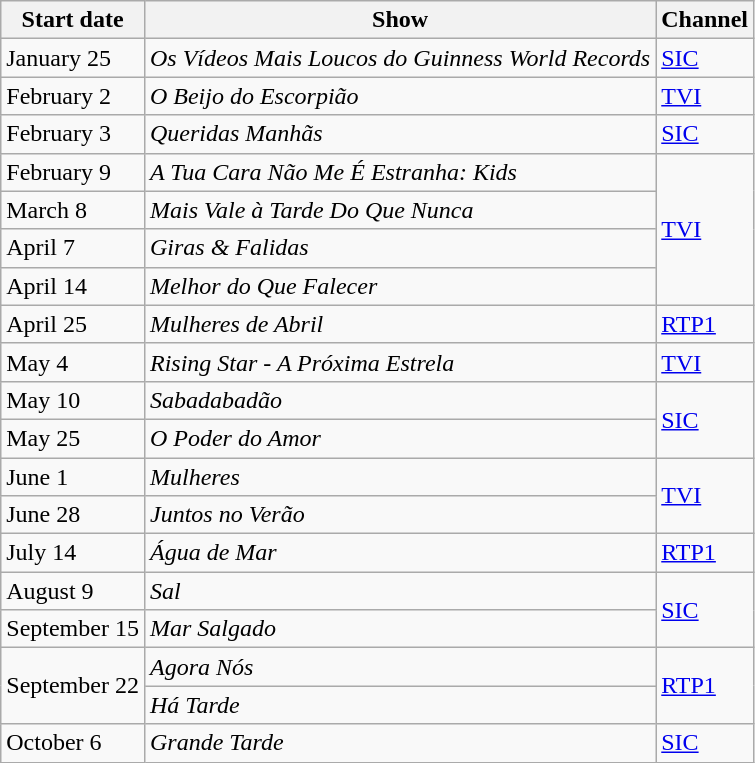<table class="wikitable">
<tr>
<th>Start date</th>
<th>Show</th>
<th>Channel</th>
</tr>
<tr>
<td>January 25</td>
<td><em>Os Vídeos Mais Loucos do Guinness World Records</em></td>
<td><a href='#'>SIC</a></td>
</tr>
<tr>
<td>February 2</td>
<td><em>O Beijo do Escorpião</em></td>
<td><a href='#'>TVI</a></td>
</tr>
<tr>
<td>February 3</td>
<td><em>Queridas Manhãs</em></td>
<td><a href='#'>SIC</a></td>
</tr>
<tr>
<td>February 9</td>
<td><em>A Tua Cara Não Me É Estranha: Kids</em></td>
<td rowspan=4><a href='#'>TVI</a></td>
</tr>
<tr>
<td>March 8</td>
<td><em>Mais Vale à Tarde Do Que Nunca</em></td>
</tr>
<tr>
<td>April 7</td>
<td><em>Giras & Falidas</em></td>
</tr>
<tr>
<td>April 14</td>
<td><em>Melhor do Que Falecer</em></td>
</tr>
<tr>
<td>April 25</td>
<td><em>Mulheres de Abril</em></td>
<td><a href='#'>RTP1</a></td>
</tr>
<tr>
<td>May 4</td>
<td><em>Rising Star - A Próxima Estrela</em></td>
<td><a href='#'>TVI</a></td>
</tr>
<tr>
<td>May 10</td>
<td><em>Sabadabadão</em></td>
<td rowspan=2><a href='#'>SIC</a></td>
</tr>
<tr>
<td>May 25</td>
<td><em>O Poder do Amor</em></td>
</tr>
<tr>
<td>June 1</td>
<td><em>Mulheres</em></td>
<td rowspan=2><a href='#'>TVI</a></td>
</tr>
<tr>
<td>June 28</td>
<td><em>Juntos no Verão</em></td>
</tr>
<tr>
<td>July 14</td>
<td><em>Água de Mar</em></td>
<td><a href='#'>RTP1</a></td>
</tr>
<tr>
<td>August 9</td>
<td><em>Sal</em></td>
<td rowspan=2><a href='#'>SIC</a></td>
</tr>
<tr>
<td>September 15</td>
<td><em>Mar Salgado</em></td>
</tr>
<tr>
<td rowspan=2>September 22</td>
<td><em>Agora Nós</em></td>
<td rowspan=2><a href='#'>RTP1</a></td>
</tr>
<tr>
<td><em>Há Tarde</em></td>
</tr>
<tr>
<td>October 6</td>
<td><em>Grande Tarde</em></td>
<td><a href='#'>SIC</a></td>
</tr>
</table>
